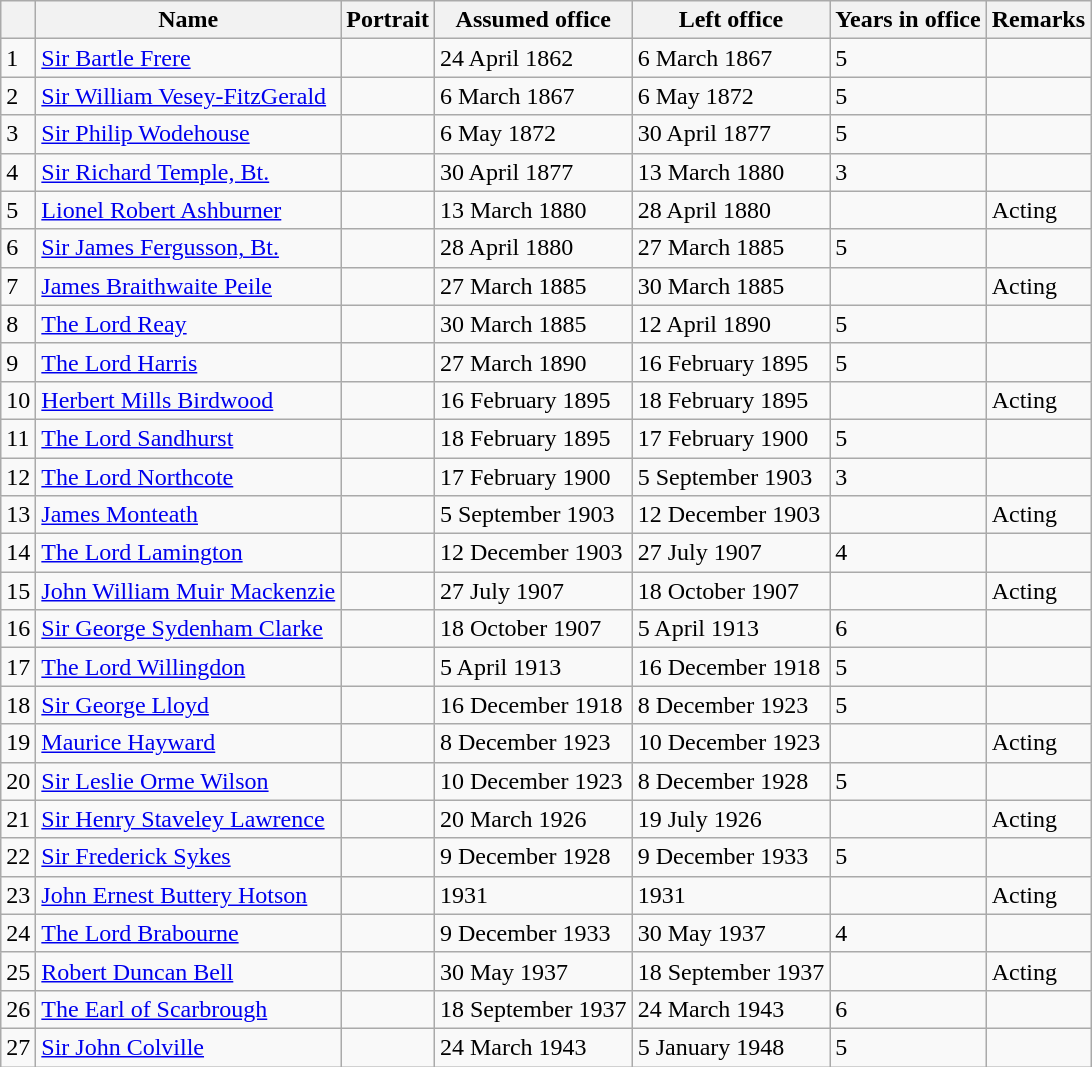<table class="wikitable sortable"  style="text-align:left;">
<tr>
<th></th>
<th>Name</th>
<th class="unsortable">Portrait</th>
<th class="unsortable">Assumed office</th>
<th class="unsortable">Left office</th>
<th>Years in office</th>
<th class="unsortable">Remarks</th>
</tr>
<tr>
<td>1</td>
<td><a href='#'>Sir Bartle Frere</a></td>
<td></td>
<td>24 April 1862</td>
<td>6 March 1867</td>
<td>5</td>
<td></td>
</tr>
<tr>
<td>2</td>
<td><a href='#'>Sir William Vesey-FitzGerald</a></td>
<td></td>
<td>6 March 1867</td>
<td>6 May 1872</td>
<td>5</td>
<td></td>
</tr>
<tr>
<td>3</td>
<td><a href='#'>Sir Philip Wodehouse</a></td>
<td></td>
<td>6 May 1872</td>
<td>30 April 1877</td>
<td>5</td>
<td></td>
</tr>
<tr>
<td>4</td>
<td><a href='#'>Sir Richard Temple, Bt.</a></td>
<td></td>
<td>30 April 1877</td>
<td>13 March 1880</td>
<td>3</td>
<td></td>
</tr>
<tr>
<td>5</td>
<td><a href='#'>Lionel Robert Ashburner</a></td>
<td></td>
<td>13 March 1880</td>
<td>28 April 1880</td>
<td></td>
<td>Acting</td>
</tr>
<tr>
<td>6</td>
<td><a href='#'>Sir James Fergusson, Bt.</a></td>
<td></td>
<td>28 April 1880</td>
<td>27 March 1885</td>
<td>5</td>
<td></td>
</tr>
<tr>
<td>7</td>
<td><a href='#'>James Braithwaite Peile</a></td>
<td></td>
<td>27 March 1885</td>
<td>30 March 1885</td>
<td></td>
<td>Acting</td>
</tr>
<tr>
<td>8</td>
<td><a href='#'>The Lord Reay</a></td>
<td></td>
<td>30 March 1885</td>
<td>12 April 1890</td>
<td>5</td>
<td></td>
</tr>
<tr>
<td>9</td>
<td><a href='#'>The Lord Harris</a></td>
<td></td>
<td>27 March 1890</td>
<td>16 February 1895</td>
<td>5</td>
<td></td>
</tr>
<tr>
<td>10</td>
<td><a href='#'>Herbert Mills Birdwood</a></td>
<td></td>
<td>16 February 1895</td>
<td>18 February 1895</td>
<td></td>
<td>Acting</td>
</tr>
<tr>
<td>11</td>
<td><a href='#'>The Lord Sandhurst</a></td>
<td></td>
<td>18 February 1895</td>
<td>17 February 1900</td>
<td>5</td>
<td></td>
</tr>
<tr>
<td>12</td>
<td><a href='#'>The Lord Northcote</a></td>
<td></td>
<td>17 February 1900</td>
<td>5 September 1903</td>
<td>3</td>
<td></td>
</tr>
<tr>
<td>13</td>
<td><a href='#'>James Monteath</a></td>
<td></td>
<td>5 September 1903</td>
<td>12 December 1903</td>
<td></td>
<td>Acting</td>
</tr>
<tr>
<td>14</td>
<td><a href='#'>The Lord Lamington</a></td>
<td></td>
<td>12 December 1903</td>
<td>27 July 1907</td>
<td>4</td>
<td></td>
</tr>
<tr>
<td>15</td>
<td><a href='#'>John William Muir Mackenzie</a></td>
<td></td>
<td>27 July 1907</td>
<td>18 October 1907</td>
<td></td>
<td>Acting</td>
</tr>
<tr>
<td>16</td>
<td><a href='#'>Sir George Sydenham Clarke</a></td>
<td></td>
<td>18 October 1907</td>
<td>5 April 1913</td>
<td>6</td>
<td></td>
</tr>
<tr>
<td>17</td>
<td><a href='#'>The Lord Willingdon</a></td>
<td></td>
<td>5 April 1913</td>
<td>16 December 1918</td>
<td>5</td>
<td></td>
</tr>
<tr>
<td>18</td>
<td><a href='#'>Sir George Lloyd</a></td>
<td></td>
<td>16 December 1918</td>
<td>8 December 1923</td>
<td>5</td>
<td></td>
</tr>
<tr>
<td>19</td>
<td><a href='#'>Maurice Hayward</a></td>
<td></td>
<td>8 December 1923</td>
<td>10 December 1923</td>
<td></td>
<td>Acting</td>
</tr>
<tr>
<td>20</td>
<td><a href='#'>Sir Leslie Orme Wilson</a></td>
<td></td>
<td>10 December 1923</td>
<td>8 December 1928</td>
<td>5</td>
<td></td>
</tr>
<tr>
<td>21</td>
<td><a href='#'>Sir Henry Staveley Lawrence</a></td>
<td></td>
<td>20 March 1926</td>
<td>19 July 1926</td>
<td></td>
<td>Acting</td>
</tr>
<tr>
<td>22</td>
<td><a href='#'>Sir Frederick Sykes</a></td>
<td></td>
<td>9 December 1928</td>
<td>9 December 1933</td>
<td>5</td>
<td></td>
</tr>
<tr>
<td>23</td>
<td><a href='#'>John Ernest Buttery Hotson</a></td>
<td></td>
<td>1931</td>
<td>1931</td>
<td></td>
<td>Acting</td>
</tr>
<tr>
<td>24</td>
<td><a href='#'>The Lord Brabourne</a></td>
<td></td>
<td>9 December 1933</td>
<td>30 May 1937</td>
<td>4</td>
<td></td>
</tr>
<tr>
<td>25</td>
<td><a href='#'>Robert Duncan Bell</a></td>
<td></td>
<td>30 May 1937</td>
<td>18 September 1937</td>
<td></td>
<td>Acting</td>
</tr>
<tr>
<td>26</td>
<td><a href='#'>The Earl of Scarbrough</a></td>
<td></td>
<td>18 September 1937</td>
<td>24 March 1943</td>
<td>6</td>
<td></td>
</tr>
<tr>
<td>27</td>
<td><a href='#'>Sir John Colville</a></td>
<td></td>
<td>24 March 1943</td>
<td>5 January 1948</td>
<td>5</td>
<td></td>
</tr>
</table>
